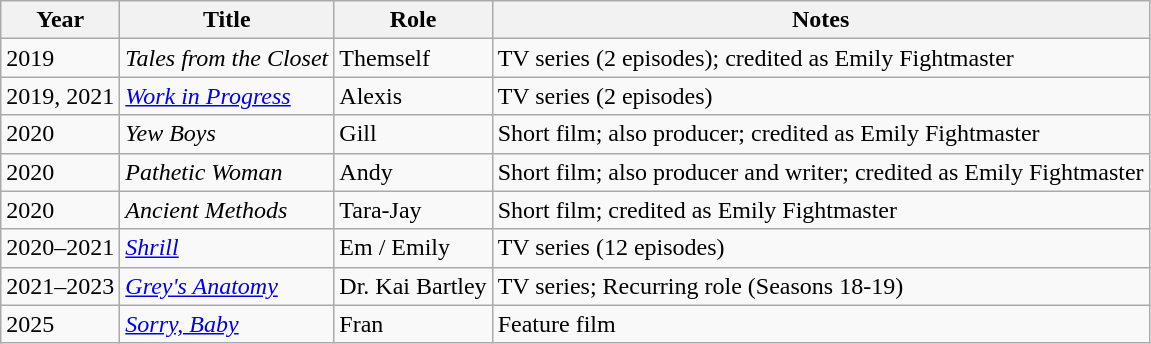<table class="wikitable sortable">
<tr>
<th>Year</th>
<th>Title</th>
<th>Role</th>
<th class="unsortable">Notes</th>
</tr>
<tr>
<td>2019</td>
<td><em>Tales from the Closet</em></td>
<td>Themself</td>
<td>TV series (2 episodes); credited as Emily Fightmaster</td>
</tr>
<tr>
<td>2019, 2021</td>
<td><em><a href='#'>Work in Progress</a></em></td>
<td>Alexis</td>
<td>TV series (2 episodes)</td>
</tr>
<tr>
<td>2020</td>
<td><em>Yew Boys</em></td>
<td>Gill</td>
<td>Short film; also producer; credited as Emily Fightmaster</td>
</tr>
<tr>
<td>2020</td>
<td><em>Pathetic Woman</em></td>
<td>Andy</td>
<td>Short film; also producer and writer; credited as Emily Fightmaster</td>
</tr>
<tr>
<td>2020</td>
<td><em>Ancient Methods</em></td>
<td>Tara-Jay</td>
<td>Short film; credited as Emily Fightmaster</td>
</tr>
<tr>
<td>2020–2021</td>
<td><em><a href='#'>Shrill</a></em></td>
<td>Em / Emily</td>
<td>TV series (12 episodes)</td>
</tr>
<tr>
<td>2021–2023</td>
<td><em><a href='#'>Grey's Anatomy</a></em></td>
<td>Dr. Kai Bartley</td>
<td>TV series; Recurring role (Seasons 18-19)</td>
</tr>
<tr>
<td>2025</td>
<td><em><a href='#'>Sorry, Baby</a></em></td>
<td>Fran</td>
<td>Feature film</td>
</tr>
</table>
